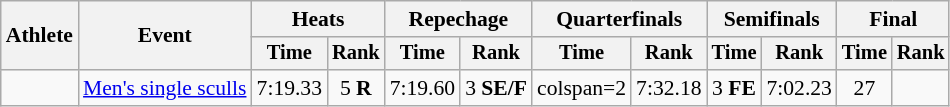<table class=wikitable style=font-size:90%;text-align:center>
<tr>
<th rowspan=2>Athlete</th>
<th rowspan=2>Event</th>
<th colspan=2>Heats</th>
<th colspan=2>Repechage</th>
<th colspan=2>Quarterfinals</th>
<th colspan=2>Semifinals</th>
<th colspan=2>Final</th>
</tr>
<tr style=font-size:95%>
<th>Time</th>
<th>Rank</th>
<th>Time</th>
<th>Rank</th>
<th>Time</th>
<th>Rank</th>
<th>Time</th>
<th>Rank</th>
<th>Time</th>
<th>Rank</th>
</tr>
<tr>
<td align=left></td>
<td align=left><a href='#'>Men's single sculls</a></td>
<td>7:19.33</td>
<td>5 <strong>R</strong></td>
<td>7:19.60</td>
<td>3 <strong>SE/F</strong></td>
<td>colspan=2 </td>
<td>7:32.18</td>
<td>3 <strong>FE</strong></td>
<td>7:02.23</td>
<td>27</td>
</tr>
</table>
